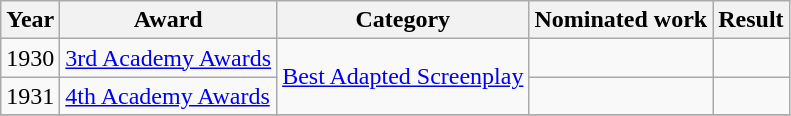<table class="wikitable sortable">
<tr>
<th>Year</th>
<th>Award</th>
<th>Category</th>
<th>Nominated work</th>
<th>Result</th>
</tr>
<tr>
<td>1930</td>
<td><a href='#'>3rd Academy Awards</a></td>
<td rowspan="2"><a href='#'>Best Adapted Screenplay</a></td>
<td></td>
<td></td>
</tr>
<tr>
<td>1931</td>
<td><a href='#'>4th Academy Awards</a></td>
<td></td>
<td></td>
</tr>
<tr>
</tr>
</table>
